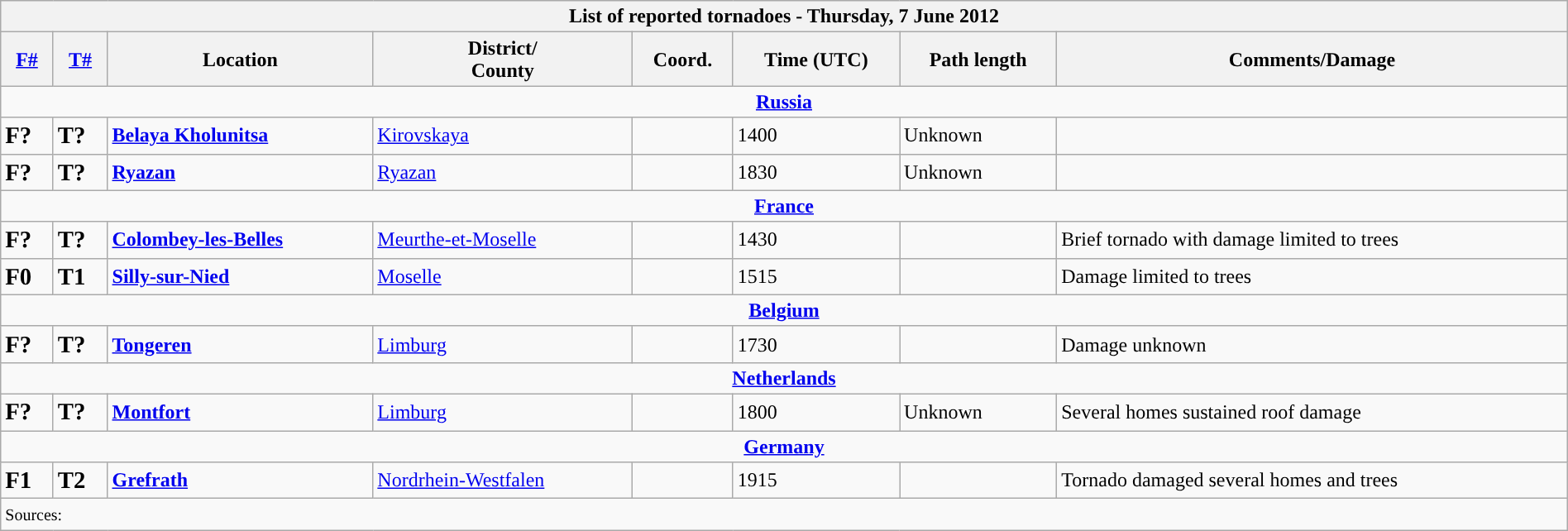<table class="wikitable collapsible" width="100%">
<tr>
<th colspan="8">List of reported tornadoes - Thursday, 7 June 2012</th>
</tr>
<tr>
<th><a href='#'>F#</a></th>
<th><a href='#'>T#</a></th>
<th>Location</th>
<th>District/<br>County</th>
<th>Coord.</th>
<th>Time (UTC)</th>
<th>Path length</th>
<th>Comments/Damage</th>
</tr>
<tr>
<td colspan="8" align=center><strong><a href='#'>Russia</a></strong></td>
</tr>
<tr>
<td><big><strong>F?</strong></big></td>
<td><big><strong>T?</strong></big></td>
<td><strong><a href='#'>Belaya Kholunitsa</a></strong></td>
<td><a href='#'>Kirovskaya</a></td>
<td></td>
<td>1400</td>
<td>Unknown</td>
<td></td>
</tr>
<tr>
<td><big><strong>F?</strong></big></td>
<td><big><strong>T?</strong></big></td>
<td><strong><a href='#'>Ryazan</a></strong></td>
<td><a href='#'>Ryazan</a></td>
<td></td>
<td>1830</td>
<td>Unknown</td>
<td></td>
</tr>
<tr>
<td colspan="8" align=center><strong><a href='#'>France</a></strong></td>
</tr>
<tr>
<td><big><strong>F?</strong></big></td>
<td><big><strong>T?</strong></big></td>
<td><strong><a href='#'>Colombey-les-Belles</a></strong></td>
<td><a href='#'>Meurthe-et-Moselle</a></td>
<td></td>
<td>1430</td>
<td></td>
<td>Brief tornado with damage limited to trees</td>
</tr>
<tr>
<td><big><strong>F0</strong></big></td>
<td><big><strong>T1</strong></big></td>
<td><strong><a href='#'>Silly-sur-Nied</a></strong></td>
<td><a href='#'>Moselle</a></td>
<td></td>
<td>1515</td>
<td></td>
<td>Damage limited to trees</td>
</tr>
<tr>
<td colspan="8" align=center><strong><a href='#'>Belgium</a></strong></td>
</tr>
<tr>
<td><big><strong>F?</strong></big></td>
<td><big><strong>T?</strong></big></td>
<td><strong><a href='#'>Tongeren</a></strong></td>
<td><a href='#'>Limburg</a></td>
<td></td>
<td>1730</td>
<td></td>
<td>Damage unknown</td>
</tr>
<tr>
<td colspan="8" align=center><strong><a href='#'>Netherlands</a></strong></td>
</tr>
<tr>
<td><big><strong>F?</strong></big></td>
<td><big><strong>T?</strong></big></td>
<td><strong><a href='#'>Montfort</a></strong></td>
<td><a href='#'>Limburg</a></td>
<td></td>
<td>1800</td>
<td>Unknown</td>
<td>Several homes sustained roof damage</td>
</tr>
<tr>
<td colspan="8" align=center><strong><a href='#'>Germany</a></strong></td>
</tr>
<tr>
<td><big><strong>F1</strong></big></td>
<td><big><strong>T2</strong></big></td>
<td><strong><a href='#'>Grefrath</a></strong></td>
<td><a href='#'>Nordrhein-Westfalen</a></td>
<td></td>
<td>1915</td>
<td></td>
<td>Tornado damaged several homes and trees</td>
</tr>
<tr>
<td colspan="8"><small>Sources:  </small></td>
</tr>
</table>
